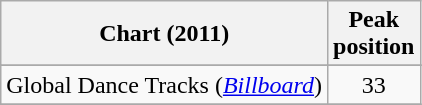<table class="wikitable">
<tr>
<th>Chart (2011)</th>
<th>Peak<br>position</th>
</tr>
<tr>
</tr>
<tr>
<td>Global Dance Tracks (<em><a href='#'>Billboard</a></em>)</td>
<td align=center>33</td>
</tr>
<tr>
</tr>
</table>
